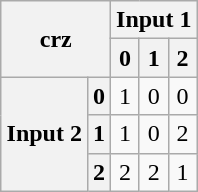<table style="margin:auto;" class="wikitable">
<tr style="text-align:center;">
<th colspan="2" rowspan="2">crz</th>
<th colspan="3">Input 1</th>
</tr>
<tr style="text-align:center;">
<th>0</th>
<th>1</th>
<th>2</th>
</tr>
<tr style="text-align:center;">
<th rowspan="3">Input 2</th>
<th>0</th>
<td>1</td>
<td>0</td>
<td>0</td>
</tr>
<tr style="text-align:center;">
<th>1</th>
<td>1</td>
<td>0</td>
<td>2</td>
</tr>
<tr style="text-align:center;">
<th>2</th>
<td>2</td>
<td>2</td>
<td>1</td>
</tr>
</table>
